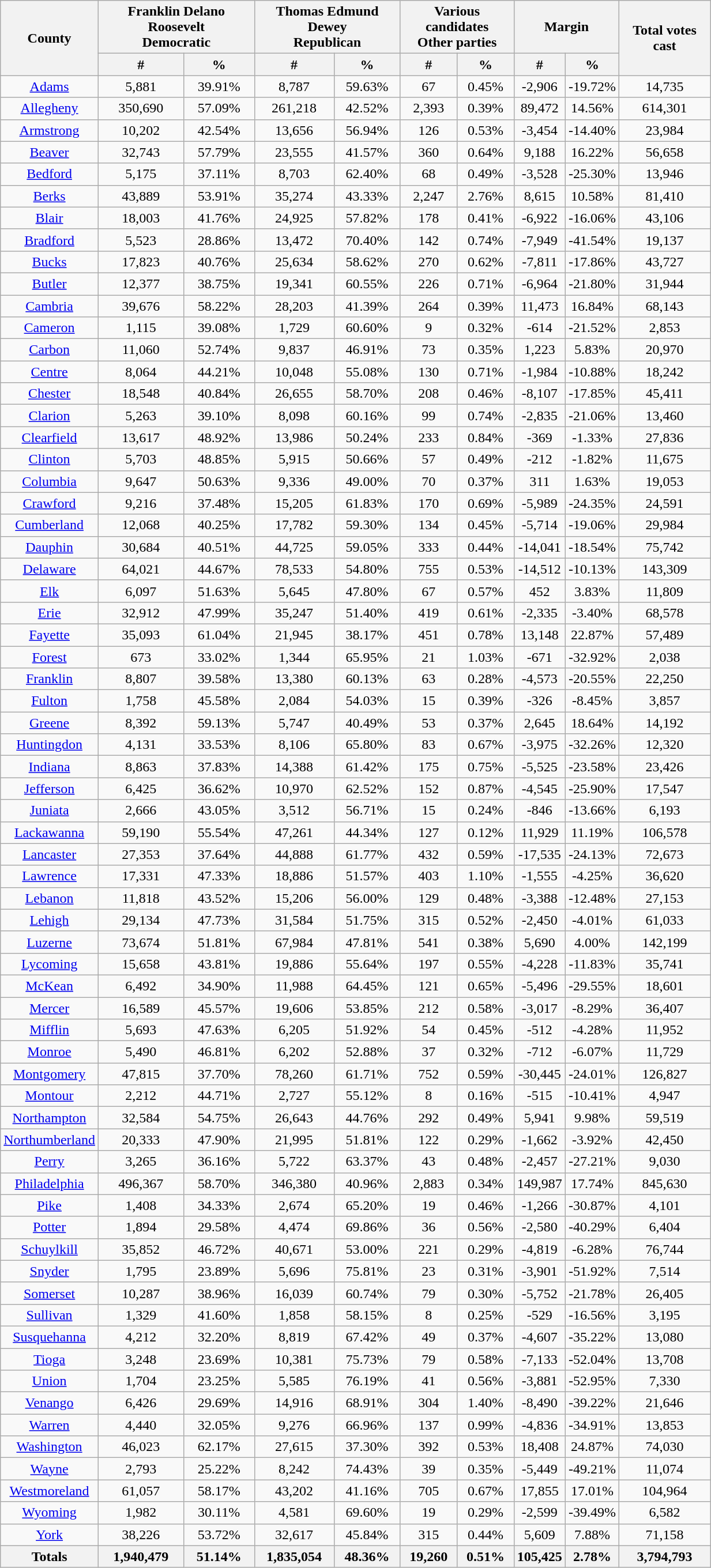<table width="65%" class="wikitable sortable">
<tr>
<th colspan="1" rowspan="2">County</th>
<th style="text-align:center;" colspan="2">Franklin Delano Roosevelt<br>Democratic</th>
<th style="text-align:center;" colspan="2">Thomas Edmund Dewey<br>Republican</th>
<th style="text-align:center;" colspan="2">Various candidates<br>Other parties</th>
<th style="text-align:center;" colspan="2">Margin</th>
<th colspan="1" rowspan="2" style="text-align:center;">Total votes cast</th>
</tr>
<tr>
<th style="text-align:center;" data-sort-type="number">#</th>
<th style="text-align:center;" data-sort-type="number">%</th>
<th style="text-align:center;" data-sort-type="number">#</th>
<th style="text-align:center;" data-sort-type="number">%</th>
<th style="text-align:center;" data-sort-type="number">#</th>
<th style="text-align:center;" data-sort-type="number">%</th>
<th style="text-align:center;" data-sort-type="number">#</th>
<th style="text-align:center;" data-sort-type="number">%</th>
</tr>
<tr style="text-align:center;">
<td><a href='#'>Adams</a></td>
<td>5,881</td>
<td>39.91%</td>
<td>8,787</td>
<td>59.63%</td>
<td>67</td>
<td>0.45%</td>
<td>-2,906</td>
<td>-19.72%</td>
<td>14,735</td>
</tr>
<tr style="text-align:center;">
<td><a href='#'>Allegheny</a></td>
<td>350,690</td>
<td>57.09%</td>
<td>261,218</td>
<td>42.52%</td>
<td>2,393</td>
<td>0.39%</td>
<td>89,472</td>
<td>14.56%</td>
<td>614,301</td>
</tr>
<tr style="text-align:center;">
<td><a href='#'>Armstrong</a></td>
<td>10,202</td>
<td>42.54%</td>
<td>13,656</td>
<td>56.94%</td>
<td>126</td>
<td>0.53%</td>
<td>-3,454</td>
<td>-14.40%</td>
<td>23,984</td>
</tr>
<tr style="text-align:center;">
<td><a href='#'>Beaver</a></td>
<td>32,743</td>
<td>57.79%</td>
<td>23,555</td>
<td>41.57%</td>
<td>360</td>
<td>0.64%</td>
<td>9,188</td>
<td>16.22%</td>
<td>56,658</td>
</tr>
<tr style="text-align:center;">
<td><a href='#'>Bedford</a></td>
<td>5,175</td>
<td>37.11%</td>
<td>8,703</td>
<td>62.40%</td>
<td>68</td>
<td>0.49%</td>
<td>-3,528</td>
<td>-25.30%</td>
<td>13,946</td>
</tr>
<tr style="text-align:center;">
<td><a href='#'>Berks</a></td>
<td>43,889</td>
<td>53.91%</td>
<td>35,274</td>
<td>43.33%</td>
<td>2,247</td>
<td>2.76%</td>
<td>8,615</td>
<td>10.58%</td>
<td>81,410</td>
</tr>
<tr style="text-align:center;">
<td><a href='#'>Blair</a></td>
<td>18,003</td>
<td>41.76%</td>
<td>24,925</td>
<td>57.82%</td>
<td>178</td>
<td>0.41%</td>
<td>-6,922</td>
<td>-16.06%</td>
<td>43,106</td>
</tr>
<tr style="text-align:center;">
<td><a href='#'>Bradford</a></td>
<td>5,523</td>
<td>28.86%</td>
<td>13,472</td>
<td>70.40%</td>
<td>142</td>
<td>0.74%</td>
<td>-7,949</td>
<td>-41.54%</td>
<td>19,137</td>
</tr>
<tr style="text-align:center;">
<td><a href='#'>Bucks</a></td>
<td>17,823</td>
<td>40.76%</td>
<td>25,634</td>
<td>58.62%</td>
<td>270</td>
<td>0.62%</td>
<td>-7,811</td>
<td>-17.86%</td>
<td>43,727</td>
</tr>
<tr style="text-align:center;">
<td><a href='#'>Butler</a></td>
<td>12,377</td>
<td>38.75%</td>
<td>19,341</td>
<td>60.55%</td>
<td>226</td>
<td>0.71%</td>
<td>-6,964</td>
<td>-21.80%</td>
<td>31,944</td>
</tr>
<tr style="text-align:center;">
<td><a href='#'>Cambria</a></td>
<td>39,676</td>
<td>58.22%</td>
<td>28,203</td>
<td>41.39%</td>
<td>264</td>
<td>0.39%</td>
<td>11,473</td>
<td>16.84%</td>
<td>68,143</td>
</tr>
<tr style="text-align:center;">
<td><a href='#'>Cameron</a></td>
<td>1,115</td>
<td>39.08%</td>
<td>1,729</td>
<td>60.60%</td>
<td>9</td>
<td>0.32%</td>
<td>-614</td>
<td>-21.52%</td>
<td>2,853</td>
</tr>
<tr style="text-align:center;">
<td><a href='#'>Carbon</a></td>
<td>11,060</td>
<td>52.74%</td>
<td>9,837</td>
<td>46.91%</td>
<td>73</td>
<td>0.35%</td>
<td>1,223</td>
<td>5.83%</td>
<td>20,970</td>
</tr>
<tr style="text-align:center;">
<td><a href='#'>Centre</a></td>
<td>8,064</td>
<td>44.21%</td>
<td>10,048</td>
<td>55.08%</td>
<td>130</td>
<td>0.71%</td>
<td>-1,984</td>
<td>-10.88%</td>
<td>18,242</td>
</tr>
<tr style="text-align:center;">
<td><a href='#'>Chester</a></td>
<td>18,548</td>
<td>40.84%</td>
<td>26,655</td>
<td>58.70%</td>
<td>208</td>
<td>0.46%</td>
<td>-8,107</td>
<td>-17.85%</td>
<td>45,411</td>
</tr>
<tr style="text-align:center;">
<td><a href='#'>Clarion</a></td>
<td>5,263</td>
<td>39.10%</td>
<td>8,098</td>
<td>60.16%</td>
<td>99</td>
<td>0.74%</td>
<td>-2,835</td>
<td>-21.06%</td>
<td>13,460</td>
</tr>
<tr style="text-align:center;">
<td><a href='#'>Clearfield</a></td>
<td>13,617</td>
<td>48.92%</td>
<td>13,986</td>
<td>50.24%</td>
<td>233</td>
<td>0.84%</td>
<td>-369</td>
<td>-1.33%</td>
<td>27,836</td>
</tr>
<tr style="text-align:center;">
<td><a href='#'>Clinton</a></td>
<td>5,703</td>
<td>48.85%</td>
<td>5,915</td>
<td>50.66%</td>
<td>57</td>
<td>0.49%</td>
<td>-212</td>
<td>-1.82%</td>
<td>11,675</td>
</tr>
<tr style="text-align:center;">
<td><a href='#'>Columbia</a></td>
<td>9,647</td>
<td>50.63%</td>
<td>9,336</td>
<td>49.00%</td>
<td>70</td>
<td>0.37%</td>
<td>311</td>
<td>1.63%</td>
<td>19,053</td>
</tr>
<tr style="text-align:center;">
<td><a href='#'>Crawford</a></td>
<td>9,216</td>
<td>37.48%</td>
<td>15,205</td>
<td>61.83%</td>
<td>170</td>
<td>0.69%</td>
<td>-5,989</td>
<td>-24.35%</td>
<td>24,591</td>
</tr>
<tr style="text-align:center;">
<td><a href='#'>Cumberland</a></td>
<td>12,068</td>
<td>40.25%</td>
<td>17,782</td>
<td>59.30%</td>
<td>134</td>
<td>0.45%</td>
<td>-5,714</td>
<td>-19.06%</td>
<td>29,984</td>
</tr>
<tr style="text-align:center;">
<td><a href='#'>Dauphin</a></td>
<td>30,684</td>
<td>40.51%</td>
<td>44,725</td>
<td>59.05%</td>
<td>333</td>
<td>0.44%</td>
<td>-14,041</td>
<td>-18.54%</td>
<td>75,742</td>
</tr>
<tr style="text-align:center;">
<td><a href='#'>Delaware</a></td>
<td>64,021</td>
<td>44.67%</td>
<td>78,533</td>
<td>54.80%</td>
<td>755</td>
<td>0.53%</td>
<td>-14,512</td>
<td>-10.13%</td>
<td>143,309</td>
</tr>
<tr style="text-align:center;">
<td><a href='#'>Elk</a></td>
<td>6,097</td>
<td>51.63%</td>
<td>5,645</td>
<td>47.80%</td>
<td>67</td>
<td>0.57%</td>
<td>452</td>
<td>3.83%</td>
<td>11,809</td>
</tr>
<tr style="text-align:center;">
<td><a href='#'>Erie</a></td>
<td>32,912</td>
<td>47.99%</td>
<td>35,247</td>
<td>51.40%</td>
<td>419</td>
<td>0.61%</td>
<td>-2,335</td>
<td>-3.40%</td>
<td>68,578</td>
</tr>
<tr style="text-align:center;">
<td><a href='#'>Fayette</a></td>
<td>35,093</td>
<td>61.04%</td>
<td>21,945</td>
<td>38.17%</td>
<td>451</td>
<td>0.78%</td>
<td>13,148</td>
<td>22.87%</td>
<td>57,489</td>
</tr>
<tr style="text-align:center;">
<td><a href='#'>Forest</a></td>
<td>673</td>
<td>33.02%</td>
<td>1,344</td>
<td>65.95%</td>
<td>21</td>
<td>1.03%</td>
<td>-671</td>
<td>-32.92%</td>
<td>2,038</td>
</tr>
<tr style="text-align:center;">
<td><a href='#'>Franklin</a></td>
<td>8,807</td>
<td>39.58%</td>
<td>13,380</td>
<td>60.13%</td>
<td>63</td>
<td>0.28%</td>
<td>-4,573</td>
<td>-20.55%</td>
<td>22,250</td>
</tr>
<tr style="text-align:center;">
<td><a href='#'>Fulton</a></td>
<td>1,758</td>
<td>45.58%</td>
<td>2,084</td>
<td>54.03%</td>
<td>15</td>
<td>0.39%</td>
<td>-326</td>
<td>-8.45%</td>
<td>3,857</td>
</tr>
<tr style="text-align:center;">
<td><a href='#'>Greene</a></td>
<td>8,392</td>
<td>59.13%</td>
<td>5,747</td>
<td>40.49%</td>
<td>53</td>
<td>0.37%</td>
<td>2,645</td>
<td>18.64%</td>
<td>14,192</td>
</tr>
<tr style="text-align:center;">
<td><a href='#'>Huntingdon</a></td>
<td>4,131</td>
<td>33.53%</td>
<td>8,106</td>
<td>65.80%</td>
<td>83</td>
<td>0.67%</td>
<td>-3,975</td>
<td>-32.26%</td>
<td>12,320</td>
</tr>
<tr style="text-align:center;">
<td><a href='#'>Indiana</a></td>
<td>8,863</td>
<td>37.83%</td>
<td>14,388</td>
<td>61.42%</td>
<td>175</td>
<td>0.75%</td>
<td>-5,525</td>
<td>-23.58%</td>
<td>23,426</td>
</tr>
<tr style="text-align:center;">
<td><a href='#'>Jefferson</a></td>
<td>6,425</td>
<td>36.62%</td>
<td>10,970</td>
<td>62.52%</td>
<td>152</td>
<td>0.87%</td>
<td>-4,545</td>
<td>-25.90%</td>
<td>17,547</td>
</tr>
<tr style="text-align:center;">
<td><a href='#'>Juniata</a></td>
<td>2,666</td>
<td>43.05%</td>
<td>3,512</td>
<td>56.71%</td>
<td>15</td>
<td>0.24%</td>
<td>-846</td>
<td>-13.66%</td>
<td>6,193</td>
</tr>
<tr style="text-align:center;">
<td><a href='#'>Lackawanna</a></td>
<td>59,190</td>
<td>55.54%</td>
<td>47,261</td>
<td>44.34%</td>
<td>127</td>
<td>0.12%</td>
<td>11,929</td>
<td>11.19%</td>
<td>106,578</td>
</tr>
<tr style="text-align:center;">
<td><a href='#'>Lancaster</a></td>
<td>27,353</td>
<td>37.64%</td>
<td>44,888</td>
<td>61.77%</td>
<td>432</td>
<td>0.59%</td>
<td>-17,535</td>
<td>-24.13%</td>
<td>72,673</td>
</tr>
<tr style="text-align:center;">
<td><a href='#'>Lawrence</a></td>
<td>17,331</td>
<td>47.33%</td>
<td>18,886</td>
<td>51.57%</td>
<td>403</td>
<td>1.10%</td>
<td>-1,555</td>
<td>-4.25%</td>
<td>36,620</td>
</tr>
<tr style="text-align:center;">
<td><a href='#'>Lebanon</a></td>
<td>11,818</td>
<td>43.52%</td>
<td>15,206</td>
<td>56.00%</td>
<td>129</td>
<td>0.48%</td>
<td>-3,388</td>
<td>-12.48%</td>
<td>27,153</td>
</tr>
<tr style="text-align:center;">
<td><a href='#'>Lehigh</a></td>
<td>29,134</td>
<td>47.73%</td>
<td>31,584</td>
<td>51.75%</td>
<td>315</td>
<td>0.52%</td>
<td>-2,450</td>
<td>-4.01%</td>
<td>61,033</td>
</tr>
<tr style="text-align:center;">
<td><a href='#'>Luzerne</a></td>
<td>73,674</td>
<td>51.81%</td>
<td>67,984</td>
<td>47.81%</td>
<td>541</td>
<td>0.38%</td>
<td>5,690</td>
<td>4.00%</td>
<td>142,199</td>
</tr>
<tr style="text-align:center;">
<td><a href='#'>Lycoming</a></td>
<td>15,658</td>
<td>43.81%</td>
<td>19,886</td>
<td>55.64%</td>
<td>197</td>
<td>0.55%</td>
<td>-4,228</td>
<td>-11.83%</td>
<td>35,741</td>
</tr>
<tr style="text-align:center;">
<td><a href='#'>McKean</a></td>
<td>6,492</td>
<td>34.90%</td>
<td>11,988</td>
<td>64.45%</td>
<td>121</td>
<td>0.65%</td>
<td>-5,496</td>
<td>-29.55%</td>
<td>18,601</td>
</tr>
<tr style="text-align:center;">
<td><a href='#'>Mercer</a></td>
<td>16,589</td>
<td>45.57%</td>
<td>19,606</td>
<td>53.85%</td>
<td>212</td>
<td>0.58%</td>
<td>-3,017</td>
<td>-8.29%</td>
<td>36,407</td>
</tr>
<tr style="text-align:center;">
<td><a href='#'>Mifflin</a></td>
<td>5,693</td>
<td>47.63%</td>
<td>6,205</td>
<td>51.92%</td>
<td>54</td>
<td>0.45%</td>
<td>-512</td>
<td>-4.28%</td>
<td>11,952</td>
</tr>
<tr style="text-align:center;">
<td><a href='#'>Monroe</a></td>
<td>5,490</td>
<td>46.81%</td>
<td>6,202</td>
<td>52.88%</td>
<td>37</td>
<td>0.32%</td>
<td>-712</td>
<td>-6.07%</td>
<td>11,729</td>
</tr>
<tr style="text-align:center;">
<td><a href='#'>Montgomery</a></td>
<td>47,815</td>
<td>37.70%</td>
<td>78,260</td>
<td>61.71%</td>
<td>752</td>
<td>0.59%</td>
<td>-30,445</td>
<td>-24.01%</td>
<td>126,827</td>
</tr>
<tr style="text-align:center;">
<td><a href='#'>Montour</a></td>
<td>2,212</td>
<td>44.71%</td>
<td>2,727</td>
<td>55.12%</td>
<td>8</td>
<td>0.16%</td>
<td>-515</td>
<td>-10.41%</td>
<td>4,947</td>
</tr>
<tr style="text-align:center;">
<td><a href='#'>Northampton</a></td>
<td>32,584</td>
<td>54.75%</td>
<td>26,643</td>
<td>44.76%</td>
<td>292</td>
<td>0.49%</td>
<td>5,941</td>
<td>9.98%</td>
<td>59,519</td>
</tr>
<tr style="text-align:center;">
<td><a href='#'>Northumberland</a></td>
<td>20,333</td>
<td>47.90%</td>
<td>21,995</td>
<td>51.81%</td>
<td>122</td>
<td>0.29%</td>
<td>-1,662</td>
<td>-3.92%</td>
<td>42,450</td>
</tr>
<tr style="text-align:center;">
<td><a href='#'>Perry</a></td>
<td>3,265</td>
<td>36.16%</td>
<td>5,722</td>
<td>63.37%</td>
<td>43</td>
<td>0.48%</td>
<td>-2,457</td>
<td>-27.21%</td>
<td>9,030</td>
</tr>
<tr style="text-align:center;">
<td><a href='#'>Philadelphia</a></td>
<td>496,367</td>
<td>58.70%</td>
<td>346,380</td>
<td>40.96%</td>
<td>2,883</td>
<td>0.34%</td>
<td>149,987</td>
<td>17.74%</td>
<td>845,630</td>
</tr>
<tr style="text-align:center;">
<td><a href='#'>Pike</a></td>
<td>1,408</td>
<td>34.33%</td>
<td>2,674</td>
<td>65.20%</td>
<td>19</td>
<td>0.46%</td>
<td>-1,266</td>
<td>-30.87%</td>
<td>4,101</td>
</tr>
<tr style="text-align:center;">
<td><a href='#'>Potter</a></td>
<td>1,894</td>
<td>29.58%</td>
<td>4,474</td>
<td>69.86%</td>
<td>36</td>
<td>0.56%</td>
<td>-2,580</td>
<td>-40.29%</td>
<td>6,404</td>
</tr>
<tr style="text-align:center;">
<td><a href='#'>Schuylkill</a></td>
<td>35,852</td>
<td>46.72%</td>
<td>40,671</td>
<td>53.00%</td>
<td>221</td>
<td>0.29%</td>
<td>-4,819</td>
<td>-6.28%</td>
<td>76,744</td>
</tr>
<tr style="text-align:center;">
<td><a href='#'>Snyder</a></td>
<td>1,795</td>
<td>23.89%</td>
<td>5,696</td>
<td>75.81%</td>
<td>23</td>
<td>0.31%</td>
<td>-3,901</td>
<td>-51.92%</td>
<td>7,514</td>
</tr>
<tr style="text-align:center;">
<td><a href='#'>Somerset</a></td>
<td>10,287</td>
<td>38.96%</td>
<td>16,039</td>
<td>60.74%</td>
<td>79</td>
<td>0.30%</td>
<td>-5,752</td>
<td>-21.78%</td>
<td>26,405</td>
</tr>
<tr style="text-align:center;">
<td><a href='#'>Sullivan</a></td>
<td>1,329</td>
<td>41.60%</td>
<td>1,858</td>
<td>58.15%</td>
<td>8</td>
<td>0.25%</td>
<td>-529</td>
<td>-16.56%</td>
<td>3,195</td>
</tr>
<tr style="text-align:center;">
<td><a href='#'>Susquehanna</a></td>
<td>4,212</td>
<td>32.20%</td>
<td>8,819</td>
<td>67.42%</td>
<td>49</td>
<td>0.37%</td>
<td>-4,607</td>
<td>-35.22%</td>
<td>13,080</td>
</tr>
<tr style="text-align:center;">
<td><a href='#'>Tioga</a></td>
<td>3,248</td>
<td>23.69%</td>
<td>10,381</td>
<td>75.73%</td>
<td>79</td>
<td>0.58%</td>
<td>-7,133</td>
<td>-52.04%</td>
<td>13,708</td>
</tr>
<tr style="text-align:center;">
<td><a href='#'>Union</a></td>
<td>1,704</td>
<td>23.25%</td>
<td>5,585</td>
<td>76.19%</td>
<td>41</td>
<td>0.56%</td>
<td>-3,881</td>
<td>-52.95%</td>
<td>7,330</td>
</tr>
<tr style="text-align:center;">
<td><a href='#'>Venango</a></td>
<td>6,426</td>
<td>29.69%</td>
<td>14,916</td>
<td>68.91%</td>
<td>304</td>
<td>1.40%</td>
<td>-8,490</td>
<td>-39.22%</td>
<td>21,646</td>
</tr>
<tr style="text-align:center;">
<td><a href='#'>Warren</a></td>
<td>4,440</td>
<td>32.05%</td>
<td>9,276</td>
<td>66.96%</td>
<td>137</td>
<td>0.99%</td>
<td>-4,836</td>
<td>-34.91%</td>
<td>13,853</td>
</tr>
<tr style="text-align:center;">
<td><a href='#'>Washington</a></td>
<td>46,023</td>
<td>62.17%</td>
<td>27,615</td>
<td>37.30%</td>
<td>392</td>
<td>0.53%</td>
<td>18,408</td>
<td>24.87%</td>
<td>74,030</td>
</tr>
<tr style="text-align:center;">
<td><a href='#'>Wayne</a></td>
<td>2,793</td>
<td>25.22%</td>
<td>8,242</td>
<td>74.43%</td>
<td>39</td>
<td>0.35%</td>
<td>-5,449</td>
<td>-49.21%</td>
<td>11,074</td>
</tr>
<tr style="text-align:center;">
<td><a href='#'>Westmoreland</a></td>
<td>61,057</td>
<td>58.17%</td>
<td>43,202</td>
<td>41.16%</td>
<td>705</td>
<td>0.67%</td>
<td>17,855</td>
<td>17.01%</td>
<td>104,964</td>
</tr>
<tr style="text-align:center;">
<td><a href='#'>Wyoming</a></td>
<td>1,982</td>
<td>30.11%</td>
<td>4,581</td>
<td>69.60%</td>
<td>19</td>
<td>0.29%</td>
<td>-2,599</td>
<td>-39.49%</td>
<td>6,582</td>
</tr>
<tr style="text-align:center;">
<td><a href='#'>York</a></td>
<td>38,226</td>
<td>53.72%</td>
<td>32,617</td>
<td>45.84%</td>
<td>315</td>
<td>0.44%</td>
<td>5,609</td>
<td>7.88%</td>
<td>71,158</td>
</tr>
<tr style="text-align:center;">
<th>Totals</th>
<th>1,940,479</th>
<th>51.14%</th>
<th>1,835,054</th>
<th>48.36%</th>
<th>19,260</th>
<th>0.51%</th>
<th>105,425</th>
<th>2.78%</th>
<th>3,794,793</th>
</tr>
</table>
